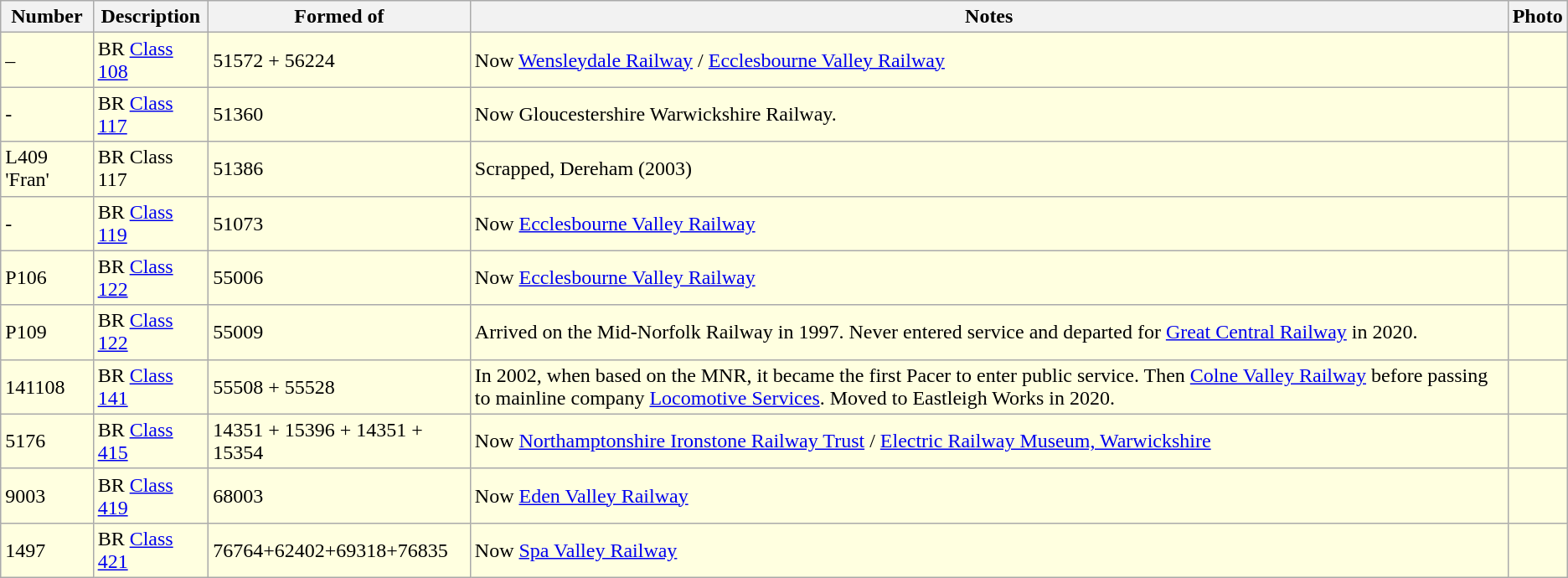<table class="wikitable">
<tr>
<th>Number</th>
<th>Description</th>
<th>Formed of</th>
<th>Notes</th>
<th>Photo</th>
</tr>
<tr bgcolor=#FFFFEO>
<td>–</td>
<td>BR <a href='#'>Class 108</a></td>
<td>51572 + 56224</td>
<td>Now <a href='#'>Wensleydale Railway</a> / <a href='#'>Ecclesbourne Valley Railway</a></td>
<td></td>
</tr>
<tr bgcolor=#FFFFEO>
<td>-</td>
<td>BR <a href='#'>Class 117</a></td>
<td>51360</td>
<td>Now Gloucestershire Warwickshire Railway.</td>
<td></td>
</tr>
<tr bgcolor=#FFFFEO>
<td>L409 'Fran'</td>
<td>BR Class 117</td>
<td>51386</td>
<td>Scrapped, Dereham (2003)</td>
<td></td>
</tr>
<tr bgcolor=#FFFFEO>
<td>-</td>
<td>BR <a href='#'>Class 119</a></td>
<td>51073</td>
<td>Now <a href='#'>Ecclesbourne Valley Railway</a></td>
<td></td>
</tr>
<tr bgcolor=#FFFFEO>
<td>P106</td>
<td>BR <a href='#'>Class 122</a></td>
<td>55006</td>
<td>Now <a href='#'>Ecclesbourne Valley Railway</a></td>
<td></td>
</tr>
<tr bgcolor=#FFFFEO>
<td>P109</td>
<td>BR <a href='#'>Class 122</a></td>
<td>55009</td>
<td>Arrived on the Mid-Norfolk Railway in 1997. Never entered service and departed for <a href='#'>Great Central Railway</a> in 2020.</td>
<td></td>
</tr>
<tr bgcolor=#FFFFEO>
<td>141108</td>
<td>BR <a href='#'>Class 141</a></td>
<td>55508 + 55528</td>
<td>In 2002, when based on the MNR, it became the first Pacer to enter public service. Then <a href='#'>Colne Valley Railway</a> before passing to mainline company <a href='#'>Locomotive Services</a>. Moved to Eastleigh Works in 2020.</td>
<td></td>
</tr>
<tr bgcolor=#FFFFEO>
<td>5176</td>
<td>BR <a href='#'>Class 415</a></td>
<td>14351 + 15396 + 14351 + 15354</td>
<td>Now <a href='#'>Northamptonshire Ironstone Railway Trust</a> / <a href='#'>Electric Railway Museum, Warwickshire</a></td>
<td></td>
</tr>
<tr bgcolor=#FFFFEO>
<td>9003</td>
<td>BR <a href='#'>Class 419</a></td>
<td>68003</td>
<td>Now <a href='#'>Eden Valley Railway</a></td>
<td></td>
</tr>
<tr bgcolor=#FFFFEO>
<td>1497</td>
<td>BR <a href='#'>Class 421</a></td>
<td>76764+62402+69318+76835</td>
<td>Now <a href='#'>Spa Valley Railway</a></td>
<td></td>
</tr>
</table>
